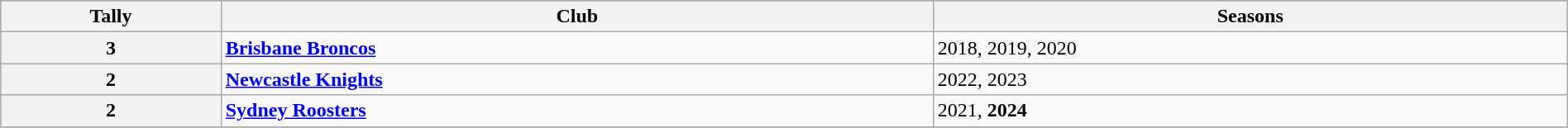<table class="wikitable" style="width:100%;">
<tr style="background:#bdb76b;">
<th>Tally</th>
<th>Club</th>
<th>Seasons</th>
</tr>
<tr>
<th>3</th>
<td> <strong><a href='#'>Brisbane Broncos</a></strong></td>
<td>2018, 2019, 2020</td>
</tr>
<tr>
<th>2</th>
<td> <strong><a href='#'>Newcastle Knights</a></strong></td>
<td>2022, 2023</td>
</tr>
<tr>
<th>2</th>
<td> <strong><a href='#'>Sydney Roosters</a></strong></td>
<td>2021, <strong>2024</strong></td>
</tr>
<tr>
</tr>
</table>
